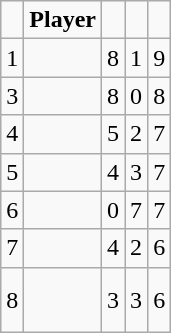<table class="wikitable" style="text-align: center">
<tr>
<td> </td>
<td><strong>Player</strong></td>
<td></td>
<td></td>
<td></td>
</tr>
<tr>
<td>1</td>
<td align=left><br></td>
<td>8</td>
<td>1</td>
<td>9</td>
</tr>
<tr>
<td>3</td>
<td align=left></td>
<td>8</td>
<td>0</td>
<td>8</td>
</tr>
<tr>
<td>4</td>
<td align=left></td>
<td>5</td>
<td>2</td>
<td>7</td>
</tr>
<tr>
<td>5</td>
<td align=left></td>
<td>4</td>
<td>3</td>
<td>7</td>
</tr>
<tr>
<td>6</td>
<td align=left></td>
<td>0</td>
<td>7</td>
<td>7</td>
</tr>
<tr>
<td>7</td>
<td align=left></td>
<td>4</td>
<td>2</td>
<td>6</td>
</tr>
<tr>
<td>8</td>
<td align=left><br><br></td>
<td>3</td>
<td>3</td>
<td>6</td>
</tr>
</table>
